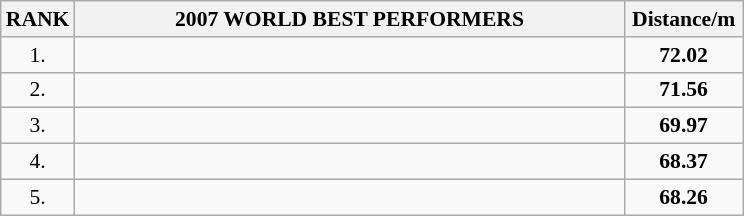<table class="wikitable" style="border-collapse: collapse; font-size: 90%;">
<tr>
<th>RANK</th>
<th align="center" style="width: 25em">2007 WORLD BEST PERFORMERS</th>
<th align="center" style="width: 5em">Distance/m</th>
</tr>
<tr>
<td align="center">1.</td>
<td></td>
<td align="center"><strong>72.02</strong></td>
</tr>
<tr>
<td align="center">2.</td>
<td></td>
<td align="center"><strong>71.56</strong></td>
</tr>
<tr>
<td align="center">3.</td>
<td></td>
<td align="center"><strong>69.97</strong></td>
</tr>
<tr>
<td align="center">4.</td>
<td></td>
<td align="center"><strong>68.37</strong></td>
</tr>
<tr>
<td align="center">5.</td>
<td></td>
<td align="center"><strong>68.26</strong></td>
</tr>
</table>
